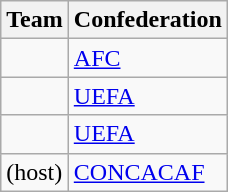<table class="wikitable sortable">
<tr>
<th>Team</th>
<th>Confederation</th>
</tr>
<tr>
<td></td>
<td><a href='#'>AFC</a></td>
</tr>
<tr>
<td></td>
<td><a href='#'>UEFA</a></td>
</tr>
<tr>
<td></td>
<td><a href='#'>UEFA</a></td>
</tr>
<tr>
<td> (host)</td>
<td><a href='#'>CONCACAF</a></td>
</tr>
</table>
